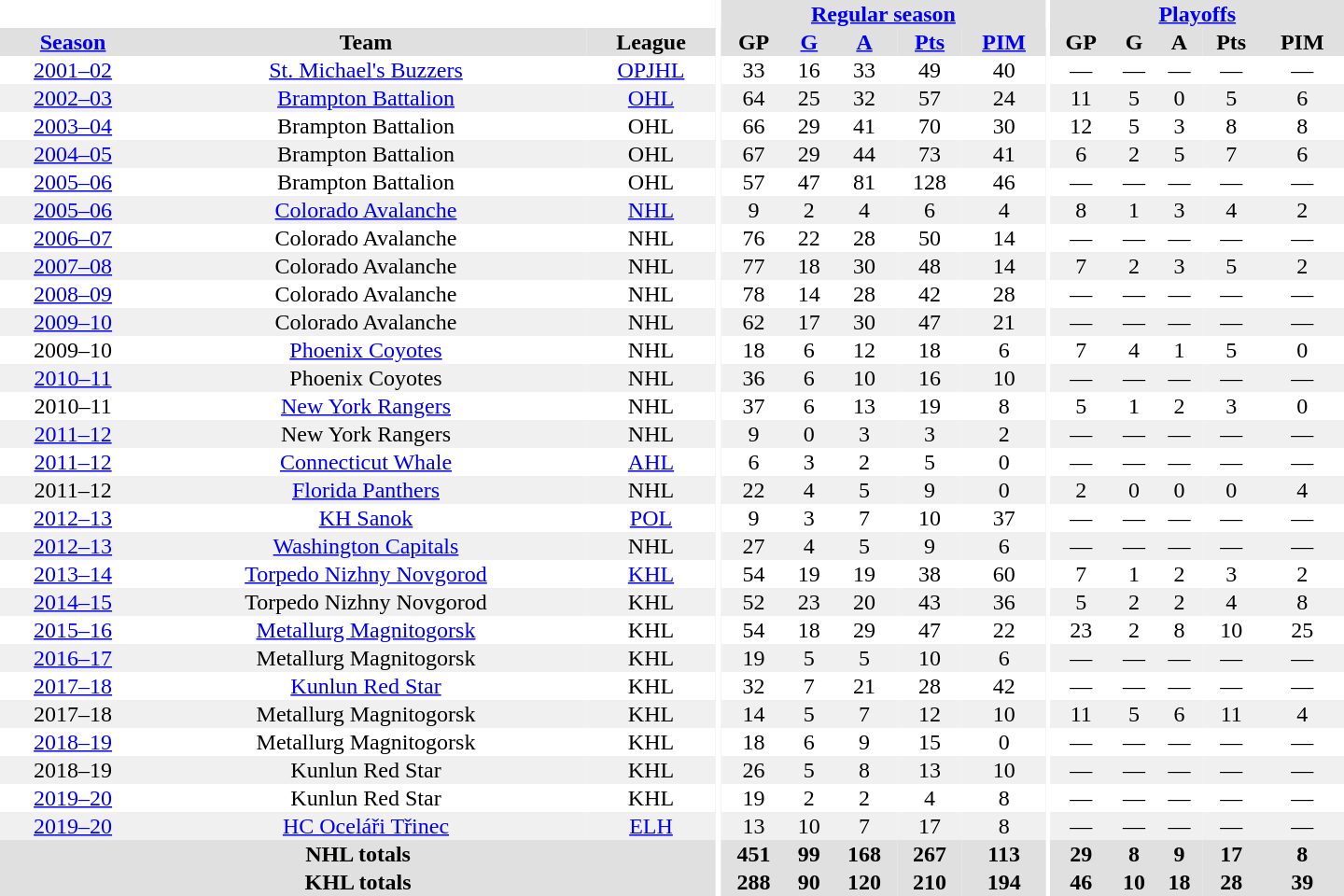<table border="0" cellpadding="1" cellspacing="0" style="text-align:center; width:60em">
<tr bgcolor="#e0e0e0">
<th colspan="3" bgcolor="#ffffff"></th>
<th rowspan="99" bgcolor="#ffffff"></th>
<th colspan="5"><a href='#'>Regular season</a></th>
<th rowspan="99" bgcolor="#ffffff"></th>
<th colspan="5"><a href='#'>Playoffs</a></th>
</tr>
<tr bgcolor="#e0e0e0">
<th><a href='#'>Season</a></th>
<th>Team</th>
<th>League</th>
<th>GP</th>
<th><a href='#'>G</a></th>
<th><a href='#'>A</a></th>
<th><a href='#'>Pts</a></th>
<th><a href='#'>PIM</a></th>
<th>GP</th>
<th>G</th>
<th>A</th>
<th>Pts</th>
<th>PIM</th>
</tr>
<tr>
<td><a href='#'>2001–02</a></td>
<td><a href='#'>St. Michael's Buzzers</a></td>
<td><a href='#'>OPJHL</a></td>
<td>33</td>
<td>16</td>
<td>33</td>
<td>49</td>
<td>40</td>
<td>—</td>
<td>—</td>
<td>—</td>
<td>—</td>
<td>—</td>
</tr>
<tr bgcolor="#f0f0f0">
<td><a href='#'>2002–03</a></td>
<td><a href='#'>Brampton Battalion</a></td>
<td><a href='#'>OHL</a></td>
<td>64</td>
<td>25</td>
<td>32</td>
<td>57</td>
<td>24</td>
<td>11</td>
<td>5</td>
<td>0</td>
<td>5</td>
<td>6</td>
</tr>
<tr>
<td><a href='#'>2003–04</a></td>
<td>Brampton Battalion</td>
<td>OHL</td>
<td>66</td>
<td>29</td>
<td>41</td>
<td>70</td>
<td>30</td>
<td>12</td>
<td>5</td>
<td>3</td>
<td>8</td>
<td>8</td>
</tr>
<tr bgcolor="#f0f0f0">
<td><a href='#'>2004–05</a></td>
<td>Brampton Battalion</td>
<td>OHL</td>
<td>67</td>
<td>29</td>
<td>44</td>
<td>73</td>
<td>41</td>
<td>6</td>
<td>2</td>
<td>5</td>
<td>7</td>
<td>6</td>
</tr>
<tr>
<td><a href='#'>2005–06</a></td>
<td>Brampton Battalion</td>
<td>OHL</td>
<td>57</td>
<td>47</td>
<td>81</td>
<td>128</td>
<td>46</td>
<td>—</td>
<td>—</td>
<td>—</td>
<td>—</td>
<td>—</td>
</tr>
<tr bgcolor="#f0f0f0">
<td><a href='#'>2005–06</a></td>
<td><a href='#'>Colorado Avalanche</a></td>
<td><a href='#'>NHL</a></td>
<td>9</td>
<td>2</td>
<td>4</td>
<td>6</td>
<td>4</td>
<td>8</td>
<td>1</td>
<td>3</td>
<td>4</td>
<td>2</td>
</tr>
<tr>
<td><a href='#'>2006–07</a></td>
<td>Colorado Avalanche</td>
<td>NHL</td>
<td>76</td>
<td>22</td>
<td>28</td>
<td>50</td>
<td>14</td>
<td>—</td>
<td>—</td>
<td>—</td>
<td>—</td>
<td>—</td>
</tr>
<tr bgcolor="#f0f0f0">
<td><a href='#'>2007–08</a></td>
<td>Colorado Avalanche</td>
<td>NHL</td>
<td>77</td>
<td>18</td>
<td>30</td>
<td>48</td>
<td>14</td>
<td>7</td>
<td>2</td>
<td>3</td>
<td>5</td>
<td>2</td>
</tr>
<tr>
<td><a href='#'>2008–09</a></td>
<td>Colorado Avalanche</td>
<td>NHL</td>
<td>78</td>
<td>14</td>
<td>28</td>
<td>42</td>
<td>28</td>
<td>—</td>
<td>—</td>
<td>—</td>
<td>—</td>
<td>—</td>
</tr>
<tr bgcolor="#f0f0f0">
<td><a href='#'>2009–10</a></td>
<td>Colorado Avalanche</td>
<td>NHL</td>
<td>62</td>
<td>17</td>
<td>30</td>
<td>47</td>
<td>21</td>
<td>—</td>
<td>—</td>
<td>—</td>
<td>—</td>
<td>—</td>
</tr>
<tr>
<td>2009–10</td>
<td><a href='#'>Phoenix Coyotes</a></td>
<td>NHL</td>
<td>18</td>
<td>6</td>
<td>12</td>
<td>18</td>
<td>6</td>
<td>7</td>
<td>4</td>
<td>1</td>
<td>5</td>
<td>0</td>
</tr>
<tr bgcolor="#f0f0f0">
<td><a href='#'>2010–11</a></td>
<td>Phoenix Coyotes</td>
<td>NHL</td>
<td>36</td>
<td>6</td>
<td>10</td>
<td>16</td>
<td>10</td>
<td>—</td>
<td>—</td>
<td>—</td>
<td>—</td>
<td>—</td>
</tr>
<tr>
<td>2010–11</td>
<td><a href='#'>New York Rangers</a></td>
<td>NHL</td>
<td>37</td>
<td>6</td>
<td>13</td>
<td>19</td>
<td>8</td>
<td>5</td>
<td>1</td>
<td>2</td>
<td>3</td>
<td>0</td>
</tr>
<tr bgcolor="#f0f0f0">
<td><a href='#'>2011–12</a></td>
<td>New York Rangers</td>
<td>NHL</td>
<td>9</td>
<td>0</td>
<td>3</td>
<td>3</td>
<td>2</td>
<td>—</td>
<td>—</td>
<td>—</td>
<td>—</td>
<td>—</td>
</tr>
<tr>
<td><a href='#'>2011–12</a></td>
<td><a href='#'>Connecticut Whale</a></td>
<td><a href='#'>AHL</a></td>
<td>6</td>
<td>3</td>
<td>2</td>
<td>5</td>
<td>0</td>
<td>—</td>
<td>—</td>
<td>—</td>
<td>—</td>
<td>—</td>
</tr>
<tr bgcolor="#f0f0f0">
<td>2011–12</td>
<td><a href='#'>Florida Panthers</a></td>
<td>NHL</td>
<td>22</td>
<td>4</td>
<td>5</td>
<td>9</td>
<td>0</td>
<td>2</td>
<td>0</td>
<td>0</td>
<td>0</td>
<td>4</td>
</tr>
<tr>
<td><a href='#'>2012–13</a></td>
<td><a href='#'>KH Sanok</a></td>
<td><a href='#'>POL</a></td>
<td>9</td>
<td>3</td>
<td>7</td>
<td>10</td>
<td>37</td>
<td>—</td>
<td>—</td>
<td>—</td>
<td>—</td>
<td>—</td>
</tr>
<tr bgcolor="#f0f0f0">
<td><a href='#'>2012–13</a></td>
<td><a href='#'>Washington Capitals</a></td>
<td>NHL</td>
<td>27</td>
<td>4</td>
<td>5</td>
<td>9</td>
<td>6</td>
<td>—</td>
<td>—</td>
<td>—</td>
<td>—</td>
<td>—</td>
</tr>
<tr>
<td><a href='#'>2013–14</a></td>
<td><a href='#'>Torpedo Nizhny Novgorod</a></td>
<td><a href='#'>KHL</a></td>
<td>54</td>
<td>19</td>
<td>19</td>
<td>38</td>
<td>60</td>
<td>7</td>
<td>1</td>
<td>2</td>
<td>3</td>
<td>2</td>
</tr>
<tr bgcolor="#f0f0f0">
<td><a href='#'>2014–15</a></td>
<td>Torpedo Nizhny Novgorod</td>
<td>KHL</td>
<td>52</td>
<td>23</td>
<td>20</td>
<td>43</td>
<td>36</td>
<td>5</td>
<td>2</td>
<td>2</td>
<td>4</td>
<td>8</td>
</tr>
<tr>
<td><a href='#'>2015–16</a></td>
<td><a href='#'>Metallurg Magnitogorsk</a></td>
<td>KHL</td>
<td>54</td>
<td>18</td>
<td>29</td>
<td>47</td>
<td>22</td>
<td>23</td>
<td>2</td>
<td>8</td>
<td>10</td>
<td>25</td>
</tr>
<tr bgcolor="#f0f0f0">
<td><a href='#'>2016–17</a></td>
<td>Metallurg Magnitogorsk</td>
<td>KHL</td>
<td>19</td>
<td>5</td>
<td>5</td>
<td>10</td>
<td>6</td>
<td>—</td>
<td>—</td>
<td>—</td>
<td>—</td>
<td>—</td>
</tr>
<tr>
<td><a href='#'>2017–18</a></td>
<td><a href='#'>Kunlun Red Star</a></td>
<td>KHL</td>
<td>32</td>
<td>7</td>
<td>21</td>
<td>28</td>
<td>42</td>
<td>—</td>
<td>—</td>
<td>—</td>
<td>—</td>
<td>—</td>
</tr>
<tr bgcolor="#f0f0f0">
<td>2017–18</td>
<td>Metallurg Magnitogorsk</td>
<td>KHL</td>
<td>14</td>
<td>5</td>
<td>7</td>
<td>12</td>
<td>10</td>
<td>11</td>
<td>5</td>
<td>6</td>
<td>11</td>
<td>4</td>
</tr>
<tr>
<td><a href='#'>2018–19</a></td>
<td>Metallurg Magnitogorsk</td>
<td>KHL</td>
<td>18</td>
<td>6</td>
<td>9</td>
<td>15</td>
<td>0</td>
<td>—</td>
<td>—</td>
<td>—</td>
<td>—</td>
<td>—</td>
</tr>
<tr bgcolor="#f0f0f0">
<td>2018–19</td>
<td>Kunlun Red Star</td>
<td>KHL</td>
<td>26</td>
<td>5</td>
<td>8</td>
<td>13</td>
<td>10</td>
<td>—</td>
<td>—</td>
<td>—</td>
<td>—</td>
<td>—</td>
</tr>
<tr>
<td><a href='#'>2019–20</a></td>
<td>Kunlun Red Star</td>
<td>KHL</td>
<td>19</td>
<td>2</td>
<td>2</td>
<td>4</td>
<td>8</td>
<td>—</td>
<td>—</td>
<td>—</td>
<td>—</td>
<td>—</td>
</tr>
<tr bgcolor="#f0f0f0">
<td><a href='#'>2019–20</a></td>
<td><a href='#'>HC Oceláři Třinec</a></td>
<td><a href='#'>ELH</a></td>
<td>13</td>
<td>10</td>
<td>7</td>
<td>17</td>
<td>8</td>
<td>—</td>
<td>—</td>
<td>—</td>
<td>—</td>
<td>—</td>
</tr>
<tr bgcolor="#e0e0e0">
<th colspan="3">NHL totals</th>
<th>451</th>
<th>99</th>
<th>168</th>
<th>267</th>
<th>113</th>
<th>29</th>
<th>8</th>
<th>9</th>
<th>17</th>
<th>8</th>
</tr>
<tr bgcolor="#e0e0e0">
<th colspan="3">KHL totals</th>
<th>288</th>
<th>90</th>
<th>120</th>
<th>210</th>
<th>194</th>
<th>46</th>
<th>10</th>
<th>18</th>
<th>28</th>
<th>39</th>
</tr>
</table>
